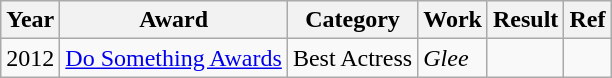<table class="wikitable">
<tr>
<th>Year</th>
<th>Award</th>
<th>Category</th>
<th>Work</th>
<th>Result</th>
<th>Ref</th>
</tr>
<tr>
<td>2012</td>
<td><a href='#'>Do Something Awards</a></td>
<td>Best Actress</td>
<td><em>Glee</em></td>
<td></td>
<td></td>
</tr>
</table>
